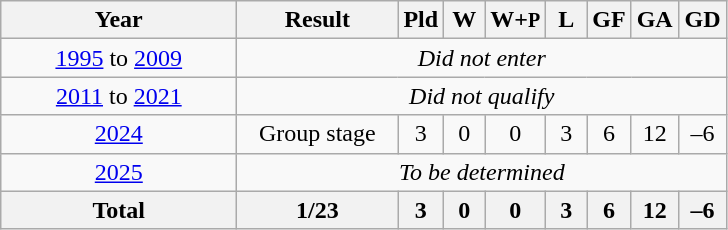<table class="wikitable" style="text-align: center;">
<tr>
<th width=150>Year</th>
<th width=100>Result</th>
<th width=20>Pld</th>
<th width=20>W</th>
<th width=20>W+<small>P</small></th>
<th width=20>L</th>
<th width=20>GF</th>
<th width=20>GA</th>
<th width=25>GD</th>
</tr>
<tr>
<td> <a href='#'>1995</a> to  <a href='#'>2009</a></td>
<td colspan=8><em>Did not enter</em></td>
</tr>
<tr>
<td> <a href='#'>2011</a> to  <a href='#'>2021</a></td>
<td colspan=8><em>Did not qualify</em></td>
</tr>
<tr>
<td> <a href='#'>2024</a></td>
<td>Group stage</td>
<td>3</td>
<td>0</td>
<td>0</td>
<td>3</td>
<td>6</td>
<td>12</td>
<td>–6</td>
</tr>
<tr>
<td> <a href='#'>2025</a></td>
<td colspan=8><em>To be determined</em></td>
</tr>
<tr>
<th><strong>Total</strong></th>
<th>1/23</th>
<th>3</th>
<th>0</th>
<th>0</th>
<th>3</th>
<th>6</th>
<th>12</th>
<th>–6</th>
</tr>
</table>
